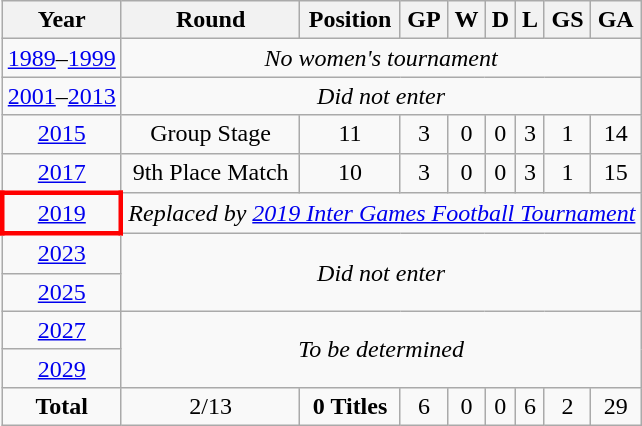<table class="wikitable" style="text-align: center;">
<tr>
<th>Year</th>
<th>Round</th>
<th>Position</th>
<th>GP</th>
<th>W</th>
<th>D</th>
<th>L</th>
<th>GS</th>
<th>GA</th>
</tr>
<tr>
<td><a href='#'>1989</a>–<a href='#'>1999</a></td>
<td colspan=8><em>No women's tournament</em></td>
</tr>
<tr>
<td><a href='#'>2001</a>–<a href='#'>2013</a></td>
<td colspan=8><em>Did not enter</em></td>
</tr>
<tr>
<td> <a href='#'>2015</a></td>
<td>Group Stage</td>
<td>11</td>
<td>3</td>
<td>0</td>
<td>0</td>
<td>3</td>
<td>1</td>
<td>14</td>
</tr>
<tr>
<td> <a href='#'>2017</a></td>
<td>9th Place Match</td>
<td>10</td>
<td>3</td>
<td>0</td>
<td>0</td>
<td>3</td>
<td>1</td>
<td>15</td>
</tr>
<tr>
<td style="border: 3px solid red"> <a href='#'>2019</a></td>
<td colspan=8><em>Replaced by <a href='#'>2019 Inter Games Football Tournament</a></em></td>
</tr>
<tr>
<td> <a href='#'>2023</a></td>
<td colspan=8 rowspan=2><em>Did not enter</em></td>
</tr>
<tr>
<td> <a href='#'>2025</a></td>
</tr>
<tr>
<td> <a href='#'>2027</a></td>
<td colspan=8 rowspan=2><em>To be determined</em></td>
</tr>
<tr>
<td> <a href='#'>2029</a></td>
</tr>
<tr>
<td><strong>Total</strong></td>
<td>2/13</td>
<td><strong>0 Titles</strong></td>
<td>6</td>
<td>0</td>
<td>0</td>
<td>6</td>
<td>2</td>
<td>29</td>
</tr>
</table>
